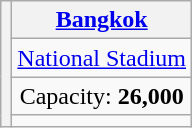<table class="wikitable" style="text-align:center">
<tr>
<th rowspan=4></th>
<th><a href='#'>Bangkok</a></th>
</tr>
<tr>
<td><a href='#'>National Stadium</a></td>
</tr>
<tr>
<td>Capacity: <strong>26,000</strong></td>
</tr>
<tr>
<td></td>
</tr>
</table>
